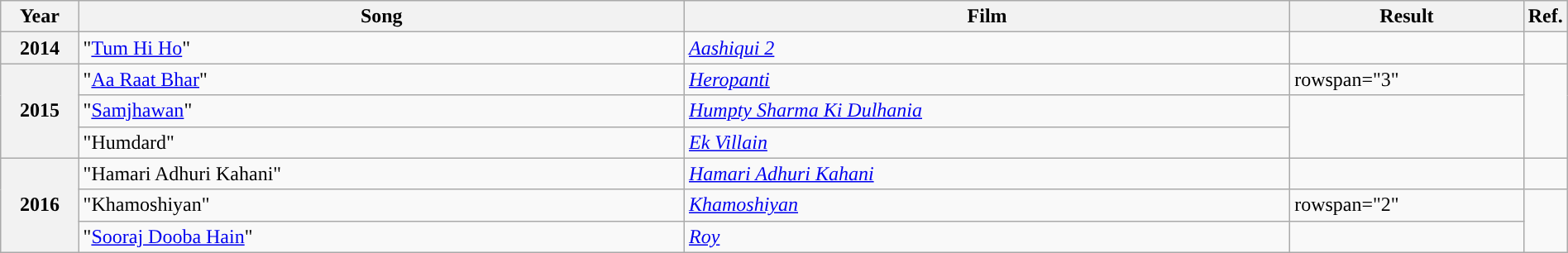<table class="wikitable plainrowheaders" width="100%" "textcolor:#000;">
<tr>
<th scope="col" width=5%><strong>Year</strong></th>
<th scope="col" width=39%><strong>Song</strong></th>
<th scope="col" width=39%><strong>Film</strong></th>
<th scope="col" width=15%><strong>Result</strong></th>
<th scope="col" width=2%><strong>Ref.</strong></th>
</tr>
<tr>
<th scope="row">2014</th>
<td>"<a href='#'>Tum Hi Ho</a>"</td>
<td><em><a href='#'>Aashiqui 2</a></em></td>
<td></td>
<td></td>
</tr>
<tr>
<th scope="row" rowspan="3">2015</th>
<td>"<a href='#'>Aa Raat Bhar</a>"</td>
<td><em><a href='#'>Heropanti</a></em></td>
<td>rowspan="3" </td>
<td rowspan="3"></td>
</tr>
<tr>
<td>"<a href='#'>Samjhawan</a>"</td>
<td><em><a href='#'>Humpty Sharma Ki Dulhania</a></em></td>
</tr>
<tr>
<td>"Humdard"</td>
<td><em><a href='#'>Ek Villain</a></em></td>
</tr>
<tr>
<th scope="row" rowspan="3">2016</th>
<td>"Hamari Adhuri Kahani"</td>
<td><em><a href='#'>Hamari Adhuri Kahani</a></em></td>
<td></td>
<td></td>
</tr>
<tr>
<td>"Khamoshiyan"</td>
<td><em><a href='#'>Khamoshiyan</a></em></td>
<td>rowspan="2" </td>
<td rowspan='2"'></td>
</tr>
<tr>
<td>"<a href='#'>Sooraj Dooba Hain</a>"</td>
<td><em><a href='#'>Roy</a></em></td>
</tr>
</table>
